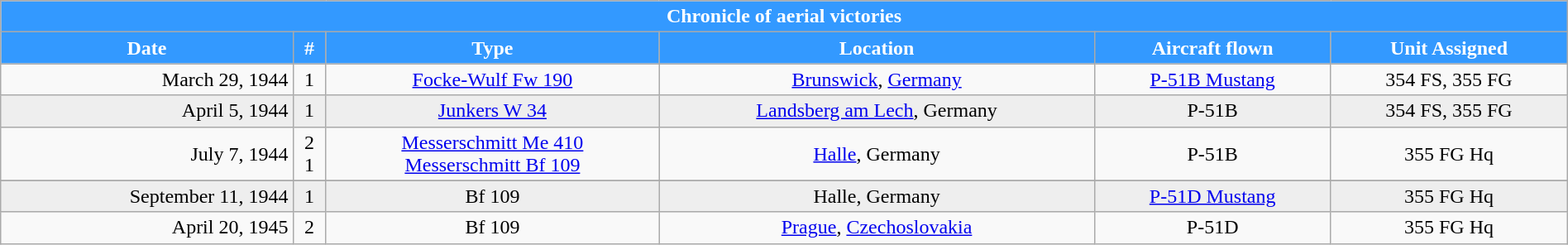<table class="wikitable plainrowheaders collapsible collapsed" style="margin-left: auto; margin-right: auto; border: none; text-align:right; width: 100%;">
<tr style="color:white;">
<th colspan="6" style="background-color: #3399ff">Chronicle of aerial victories</th>
</tr>
<tr style="color:white;">
<th style="background-color: #3399ff">Date</th>
<th style="background-color: #3399ff">#</th>
<th style="background-color: #3399ff">Type</th>
<th style="background-color: #3399ff">Location</th>
<th style="background-color: #3399ff">Aircraft flown</th>
<th style="background-color: #3399ff">Unit Assigned</th>
</tr>
<tr>
<td>March 29, 1944</td>
<td align=center>1</td>
<td align=center><a href='#'>Focke-Wulf Fw 190</a></td>
<td align=center><a href='#'>Brunswick</a>, <a href='#'>Germany</a></td>
<td align=center><a href='#'>P-51B Mustang</a></td>
<td align=center>354 FS, 355 FG</td>
</tr>
<tr style="background:#eee;">
<td>April 5, 1944</td>
<td align=center>1</td>
<td align=center><a href='#'>Junkers W 34</a></td>
<td align=center><a href='#'>Landsberg am Lech</a>, Germany</td>
<td align=center>P-51B</td>
<td align=center>354 FS, 355 FG</td>
</tr>
<tr>
<td>July 7, 1944</td>
<td align=center>2<br>1</td>
<td align=center><a href='#'>Messerschmitt Me 410</a><br><a href='#'>Messerschmitt Bf 109</a></td>
<td align=center><a href='#'>Halle</a>, Germany</td>
<td align=center>P-51B</td>
<td align=center>355 FG Hq</td>
</tr>
<tr>
</tr>
<tr style="background:#eee;">
<td>September 11, 1944</td>
<td align=center>1</td>
<td align=center>Bf 109</td>
<td align=center>Halle, Germany</td>
<td align=center><a href='#'>P-51D Mustang</a></td>
<td align=center>355 FG Hq</td>
</tr>
<tr>
<td>April 20, 1945</td>
<td align=center>2</td>
<td align=center>Bf 109</td>
<td align=center><a href='#'>Prague</a>, <a href='#'>Czechoslovakia</a></td>
<td align=center>P-51D</td>
<td align=center>355 FG Hq</td>
</tr>
</table>
